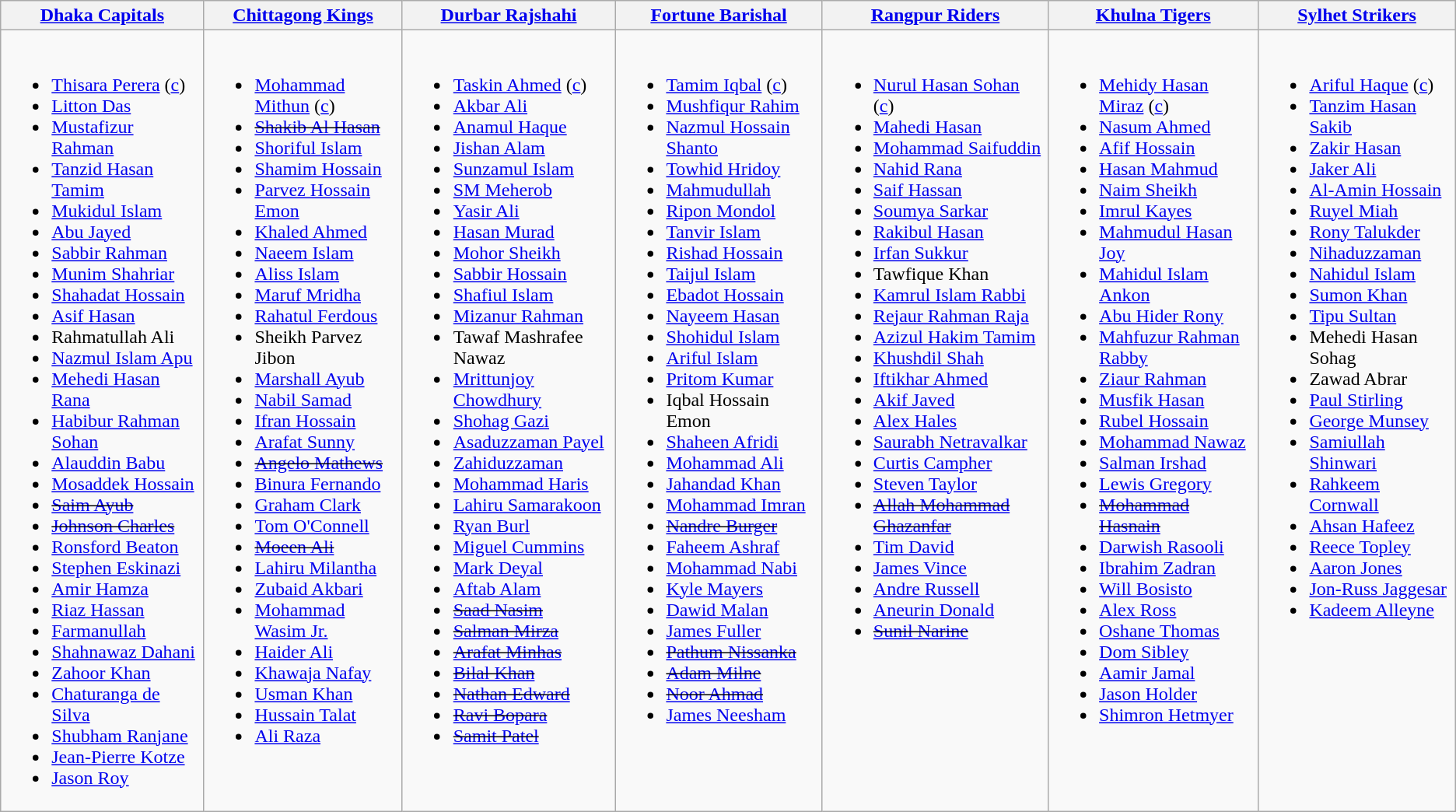<table class="wikitable">
<tr>
<th><a href='#'>Dhaka Capitals</a></th>
<th><a href='#'>Chittagong Kings</a></th>
<th><a href='#'>Durbar Rajshahi</a></th>
<th><a href='#'>Fortune Barishal</a></th>
<th><a href='#'>Rangpur Riders</a></th>
<th><a href='#'>Khulna Tigers</a></th>
<th><a href='#'>Sylhet Strikers</a></th>
</tr>
<tr>
<td valign=top><br><ul><li><a href='#'>Thisara Perera</a> (<a href='#'>c</a>)</li><li><a href='#'>Litton Das</a></li><li><a href='#'>Mustafizur Rahman</a></li><li><a href='#'>Tanzid Hasan Tamim</a></li><li><a href='#'>Mukidul Islam</a></li><li><a href='#'>Abu Jayed</a></li><li><a href='#'>Sabbir Rahman</a></li><li><a href='#'>Munim Shahriar</a></li><li><a href='#'>Shahadat Hossain</a></li><li><a href='#'>Asif Hasan</a></li><li>Rahmatullah Ali</li><li><a href='#'>Nazmul Islam Apu</a></li><li><a href='#'>Mehedi Hasan Rana</a></li><li><a href='#'>Habibur Rahman Sohan</a></li><li><a href='#'>Alauddin Babu</a></li><li><a href='#'>Mosaddek Hossain</a></li><li><s><a href='#'>Saim Ayub</a></s></li><li><s><a href='#'>Johnson Charles</a></s></li><li><a href='#'>Ronsford Beaton</a></li><li><a href='#'>Stephen Eskinazi</a></li><li><a href='#'>Amir Hamza</a></li><li><a href='#'>Riaz Hassan</a></li><li><a href='#'>Farmanullah</a></li><li><a href='#'>Shahnawaz Dahani</a></li><li><a href='#'>Zahoor Khan</a></li><li><a href='#'>Chaturanga de Silva</a></li><li><a href='#'>Shubham Ranjane</a></li><li><a href='#'>Jean-Pierre Kotze</a></li><li><a href='#'>Jason Roy</a></li></ul></td>
<td valign=top><br><ul><li><a href='#'>Mohammad Mithun</a> (<a href='#'>c</a>)</li><li><s><a href='#'>Shakib Al Hasan</a></s></li><li><a href='#'>Shoriful Islam</a></li><li><a href='#'>Shamim Hossain</a></li><li><a href='#'>Parvez Hossain Emon</a></li><li><a href='#'>Khaled Ahmed</a></li><li><a href='#'>Naeem Islam</a></li><li><a href='#'>Aliss Islam</a></li><li><a href='#'>Maruf Mridha</a></li><li><a href='#'>Rahatul Ferdous</a></li><li>Sheikh Parvez Jibon</li><li><a href='#'>Marshall Ayub</a></li><li><a href='#'>Nabil Samad</a></li><li><a href='#'>Ifran Hossain</a></li><li><a href='#'>Arafat Sunny</a></li><li><s><a href='#'>Angelo Mathews</a></s></li><li><a href='#'>Binura Fernando</a></li><li><a href='#'>Graham Clark</a></li><li><a href='#'>Tom O'Connell</a></li><li><s><a href='#'>Moeen Ali</a></s></li><li><a href='#'>Lahiru Milantha</a></li><li><a href='#'>Zubaid Akbari</a></li><li><a href='#'>Mohammad Wasim Jr.</a></li><li><a href='#'>Haider Ali</a></li><li><a href='#'>Khawaja Nafay</a></li><li><a href='#'>Usman Khan</a></li><li><a href='#'>Hussain Talat</a></li><li><a href='#'>Ali Raza</a></li></ul></td>
<td valign=top><br><ul><li><a href='#'>Taskin Ahmed</a> (<a href='#'>c</a>)</li><li><a href='#'>Akbar Ali</a></li><li><a href='#'>Anamul Haque</a></li><li><a href='#'>Jishan Alam</a></li><li><a href='#'>Sunzamul Islam</a></li><li><a href='#'>SM Meherob</a></li><li><a href='#'>Yasir Ali</a></li><li><a href='#'>Hasan Murad</a></li><li><a href='#'>Mohor Sheikh</a></li><li><a href='#'>Sabbir Hossain</a></li><li><a href='#'>Shafiul Islam</a></li><li><a href='#'>Mizanur Rahman</a></li><li>Tawaf Mashrafee Nawaz</li><li><a href='#'>Mrittunjoy Chowdhury</a></li><li><a href='#'>Shohag Gazi</a></li><li><a href='#'>Asaduzzaman Payel</a></li><li><a href='#'>Zahiduzzaman</a></li><li><a href='#'>Mohammad Haris</a></li><li><a href='#'>Lahiru Samarakoon</a></li><li><a href='#'>Ryan Burl</a></li><li><a href='#'>Miguel Cummins</a></li><li><a href='#'>Mark Deyal</a></li><li><a href='#'>Aftab Alam</a></li><li><s><a href='#'>Saad Nasim</a></s></li><li><s><a href='#'>Salman Mirza</a></s></li><li><s><a href='#'>Arafat Minhas</a></s></li><li><s><a href='#'>Bilal Khan</a></s></li><li><s><a href='#'>Nathan Edward</a></s></li><li><s><a href='#'>Ravi Bopara</a></s></li><li><s><a href='#'>Samit Patel</a></s></li></ul></td>
<td valign=top><br><ul><li><a href='#'>Tamim Iqbal</a> (<a href='#'>c</a>)</li><li><a href='#'>Mushfiqur Rahim</a></li><li><a href='#'>Nazmul Hossain Shanto</a></li><li><a href='#'>Towhid Hridoy</a></li><li><a href='#'>Mahmudullah</a></li><li><a href='#'>Ripon Mondol</a></li><li><a href='#'>Tanvir Islam</a></li><li><a href='#'>Rishad Hossain</a></li><li><a href='#'>Taijul Islam</a></li><li><a href='#'>Ebadot Hossain</a></li><li><a href='#'>Nayeem Hasan</a></li><li><a href='#'>Shohidul Islam</a></li><li><a href='#'>Ariful Islam</a></li><li><a href='#'>Pritom Kumar</a></li><li>Iqbal Hossain Emon</li><li><a href='#'>Shaheen Afridi</a></li><li><a href='#'>Mohammad Ali</a></li><li><a href='#'>Jahandad Khan</a></li><li><a href='#'>Mohammad Imran</a></li><li><s><a href='#'>Nandre Burger</a></s></li><li><a href='#'>Faheem Ashraf</a></li><li><a href='#'>Mohammad Nabi</a></li><li><a href='#'>Kyle Mayers</a></li><li><a href='#'>Dawid Malan</a></li><li><a href='#'>James Fuller</a></li><li><s><a href='#'>Pathum Nissanka</a></s></li><li><s><a href='#'>Adam Milne</a></s></li><li><s><a href='#'>Noor Ahmad</a></s></li><li><a href='#'>James Neesham</a></li></ul></td>
<td valign=top><br><ul><li><a href='#'>Nurul Hasan Sohan</a> (<a href='#'>c</a>)</li><li><a href='#'>Mahedi Hasan</a></li><li><a href='#'>Mohammad Saifuddin</a></li><li><a href='#'>Nahid Rana</a></li><li><a href='#'>Saif Hassan</a></li><li><a href='#'>Soumya Sarkar</a></li><li><a href='#'>Rakibul Hasan</a></li><li><a href='#'>Irfan Sukkur</a></li><li>Tawfique Khan</li><li><a href='#'>Kamrul Islam Rabbi</a></li><li><a href='#'>Rejaur Rahman Raja</a></li><li><a href='#'>Azizul Hakim Tamim</a></li><li><a href='#'>Khushdil Shah</a></li><li><a href='#'>Iftikhar Ahmed</a></li><li><a href='#'>Akif Javed</a></li><li><a href='#'>Alex Hales</a></li><li><a href='#'>Saurabh Netravalkar</a></li><li><a href='#'>Curtis Campher</a></li><li><a href='#'>Steven Taylor</a></li><li><s><a href='#'>Allah Mohammad Ghazanfar</a></s></li><li><a href='#'>Tim David</a></li><li><a href='#'>James Vince</a></li><li><a href='#'>Andre Russell</a></li><li><a href='#'>Aneurin Donald</a></li><li><s><a href='#'>Sunil Narine</a></s></li></ul></td>
<td valign=top><br><ul><li><a href='#'>Mehidy Hasan Miraz</a> (<a href='#'>c</a>)</li><li><a href='#'>Nasum Ahmed</a></li><li><a href='#'>Afif Hossain</a></li><li><a href='#'>Hasan Mahmud</a></li><li><a href='#'>Naim Sheikh</a></li><li><a href='#'>Imrul Kayes</a></li><li><a href='#'>Mahmudul Hasan Joy</a></li><li><a href='#'>Mahidul Islam Ankon</a></li><li><a href='#'>Abu Hider Rony</a></li><li><a href='#'>Mahfuzur Rahman Rabby</a></li><li><a href='#'>Ziaur Rahman</a></li><li><a href='#'>Musfik Hasan</a></li><li><a href='#'>Rubel Hossain</a></li><li><a href='#'>Mohammad Nawaz</a></li><li><a href='#'>Salman Irshad</a></li><li><a href='#'>Lewis Gregory</a></li><li><s><a href='#'>Mohammad Hasnain</a></s></li><li><a href='#'>Darwish Rasooli</a></li><li><a href='#'>Ibrahim Zadran</a></li><li><a href='#'>Will Bosisto</a></li><li><a href='#'>Alex Ross</a></li><li><a href='#'>Oshane Thomas</a></li><li><a href='#'>Dom Sibley</a></li><li><a href='#'>Aamir Jamal</a></li><li><a href='#'>Jason Holder</a></li><li><a href='#'>Shimron Hetmyer</a></li></ul></td>
<td valign=top><br><ul><li><a href='#'>Ariful Haque</a> (<a href='#'>c</a>)</li><li><a href='#'>Tanzim Hasan Sakib</a></li><li><a href='#'>Zakir Hasan</a></li><li><a href='#'>Jaker Ali</a></li><li><a href='#'>Al-Amin Hossain</a></li><li><a href='#'>Ruyel Miah</a></li><li><a href='#'>Rony Talukder</a></li><li><a href='#'>Nihaduzzaman</a></li><li><a href='#'>Nahidul Islam</a></li><li><a href='#'>Sumon Khan</a></li><li><a href='#'>Tipu Sultan</a></li><li>Mehedi Hasan Sohag</li><li>Zawad Abrar</li><li><a href='#'>Paul Stirling</a></li><li><a href='#'>George Munsey</a></li><li><a href='#'>Samiullah Shinwari</a></li><li><a href='#'>Rahkeem Cornwall</a></li><li><a href='#'>Ahsan Hafeez</a></li><li><a href='#'>Reece Topley</a></li><li><a href='#'>Aaron Jones</a></li><li><a href='#'>Jon-Russ Jaggesar</a></li><li><a href='#'>Kadeem Alleyne</a></li></ul></td>
</tr>
</table>
